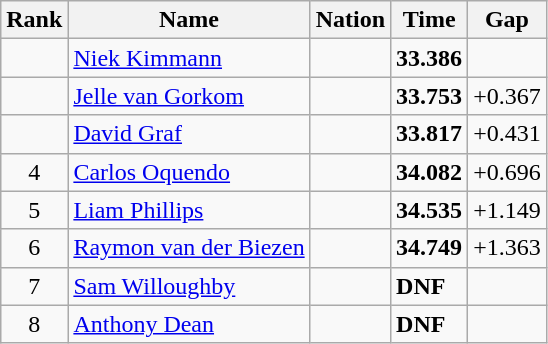<table class=wikitable sortable style=text-align:center>
<tr>
<th>Rank</th>
<th>Name</th>
<th>Nation</th>
<th>Time</th>
<th>Gap</th>
</tr>
<tr>
<td></td>
<td align=left><a href='#'>Niek Kimmann</a></td>
<td align=left></td>
<td align=left><strong>33.386</strong></td>
<td></td>
</tr>
<tr>
<td></td>
<td align=left><a href='#'>Jelle van Gorkom</a></td>
<td align=left></td>
<td align=left><strong>33.753</strong></td>
<td align=left>+0.367</td>
</tr>
<tr>
<td></td>
<td align=left><a href='#'>David Graf</a></td>
<td align=left></td>
<td align=left><strong>33.817</strong></td>
<td align=left>+0.431</td>
</tr>
<tr>
<td>4</td>
<td align=left><a href='#'>Carlos Oquendo</a></td>
<td align=left></td>
<td align=left><strong>34.082</strong></td>
<td align=left>+0.696</td>
</tr>
<tr>
<td>5</td>
<td align=left><a href='#'>Liam Phillips</a></td>
<td align=left></td>
<td align=left><strong>34.535</strong></td>
<td align=left>+1.149</td>
</tr>
<tr>
<td>6</td>
<td align=left><a href='#'>Raymon van der Biezen</a></td>
<td align=left></td>
<td align=left><strong>34.749</strong></td>
<td align=left>+1.363</td>
</tr>
<tr>
<td>7</td>
<td align=left><a href='#'>Sam Willoughby</a></td>
<td align=left></td>
<td align=left><strong>DNF</strong></td>
<td align=left></td>
</tr>
<tr>
<td>8</td>
<td align=left><a href='#'>Anthony Dean</a></td>
<td align=left></td>
<td align=left><strong>DNF</strong></td>
<td align=left></td>
</tr>
</table>
